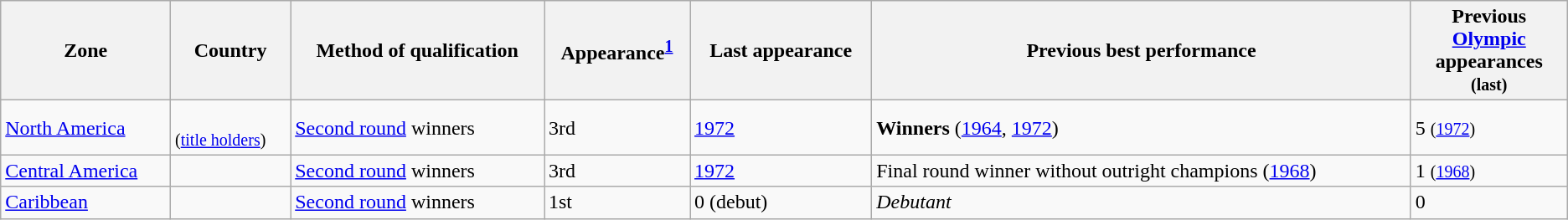<table class="wikitable sortable">
<tr>
<th>Zone</th>
<th>Country</th>
<th>Method of qualification</th>
<th>Appearance<sup><strong><a href='#'>1</a></strong></sup></th>
<th>Last appearance</th>
<th>Previous best performance</th>
<th width=10%>Previous <a href='#'>Olympic</a> appearances<br><small>(last)</small></th>
</tr>
<tr>
<td><a href='#'>North America</a></td>
<td><br><small>(<a href='#'>title holders</a>)</small></td>
<td><a href='#'>Second round</a> winners</td>
<td>3rd</td>
<td><a href='#'>1972</a></td>
<td><strong>Winners</strong> (<a href='#'>1964</a>, <a href='#'>1972</a>)</td>
<td>5 <small>(<a href='#'>1972</a>)</small></td>
</tr>
<tr>
<td><a href='#'>Central America</a></td>
<td></td>
<td><a href='#'>Second round</a> winners</td>
<td>3rd</td>
<td><a href='#'>1972</a></td>
<td>Final round winner without outright champions (<a href='#'>1968</a>)</td>
<td>1 <small>(<a href='#'>1968</a>)</small></td>
</tr>
<tr>
<td><a href='#'>Caribbean</a></td>
<td></td>
<td><a href='#'>Second round</a> winners</td>
<td>1st</td>
<td>0 (debut)</td>
<td><em>Debutant</em></td>
<td>0</td>
</tr>
</table>
